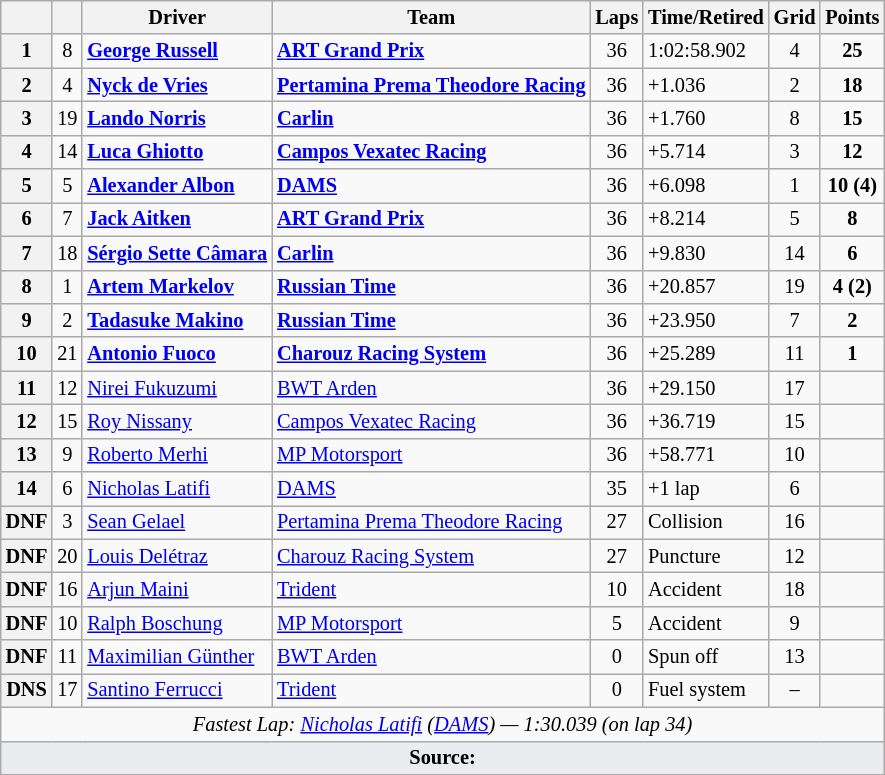<table class="wikitable" style="font-size: 85%;">
<tr>
<th></th>
<th></th>
<th>Driver</th>
<th>Team</th>
<th>Laps</th>
<th>Time/Retired</th>
<th>Grid</th>
<th>Points</th>
</tr>
<tr>
<th>1</th>
<td align="center">8</td>
<td> <strong><a href='#'>George Russell</a></strong></td>
<td><strong><a href='#'>ART Grand Prix</a></strong></td>
<td align="center">36</td>
<td>1:02:58.902</td>
<td align="center">4</td>
<td align="center"><strong>25</strong></td>
</tr>
<tr>
<th>2</th>
<td align="center">4</td>
<td> <strong><a href='#'>Nyck de Vries</a></strong></td>
<td><strong><a href='#'>Pertamina Prema Theodore Racing</a></strong></td>
<td align="center">36</td>
<td>+1.036</td>
<td align="center">2</td>
<td align="center"><strong>18</strong></td>
</tr>
<tr>
<th>3</th>
<td align="center">19</td>
<td> <strong><a href='#'>Lando Norris</a></strong></td>
<td><strong><a href='#'>Carlin</a></strong></td>
<td align="center">36</td>
<td>+1.760</td>
<td align="center">8</td>
<td align="center"><strong>15</strong></td>
</tr>
<tr>
<th>4</th>
<td align="center">14</td>
<td> <strong><a href='#'>Luca Ghiotto</a></strong></td>
<td><strong><a href='#'>Campos Vexatec Racing</a></strong></td>
<td align="center">36</td>
<td>+5.714</td>
<td align="center">3</td>
<td align="center"><strong>12</strong></td>
</tr>
<tr>
<th>5</th>
<td align="center">5</td>
<td> <strong><a href='#'>Alexander Albon</a></strong></td>
<td><strong><a href='#'>DAMS</a></strong></td>
<td align="center">36</td>
<td>+6.098</td>
<td align="center">1</td>
<td align="center"><strong>10 (4)</strong></td>
</tr>
<tr>
<th>6</th>
<td align="center">7</td>
<td> <strong><a href='#'>Jack Aitken</a></strong></td>
<td><strong><a href='#'>ART Grand Prix</a></strong></td>
<td align="center">36</td>
<td>+8.214</td>
<td align="center">5</td>
<td align="center"><strong>8</strong></td>
</tr>
<tr>
<th>7</th>
<td align="center">18</td>
<td> <strong><a href='#'>Sérgio Sette Câmara</a></strong></td>
<td><strong><a href='#'>Carlin</a></strong></td>
<td align="center">36</td>
<td>+9.830</td>
<td align="center">14</td>
<td align="center"><strong>6</strong></td>
</tr>
<tr>
<th>8</th>
<td align="center">1</td>
<td> <strong><a href='#'>Artem Markelov</a></strong></td>
<td><strong><a href='#'>Russian Time</a></strong></td>
<td align="center">36</td>
<td>+20.857</td>
<td align="center">19</td>
<td align="center"><strong>4 (2)</strong></td>
</tr>
<tr>
<th>9</th>
<td align="center">2</td>
<td> <strong><a href='#'>Tadasuke Makino</a></strong></td>
<td><strong><a href='#'>Russian Time</a></strong></td>
<td align="center">36</td>
<td>+23.950</td>
<td align="center">7</td>
<td align="center"><strong>2</strong></td>
</tr>
<tr>
<th>10</th>
<td align="center">21</td>
<td> <strong><a href='#'>Antonio Fuoco</a></strong></td>
<td><strong><a href='#'>Charouz Racing System</a></strong></td>
<td align="center">36</td>
<td>+25.289</td>
<td align="center">11</td>
<td align="center"><strong>1</strong></td>
</tr>
<tr>
<th>11</th>
<td align="center">12</td>
<td> <a href='#'>Nirei Fukuzumi</a></td>
<td><a href='#'>BWT Arden</a></td>
<td align="center">36</td>
<td>+29.150</td>
<td align="center">17</td>
<td align="center"></td>
</tr>
<tr>
<th>12</th>
<td align="center">15</td>
<td> <a href='#'>Roy Nissany</a></td>
<td><a href='#'>Campos Vexatec Racing</a></td>
<td align="center">36</td>
<td>+36.719</td>
<td align="center">15</td>
<td align="center"></td>
</tr>
<tr>
<th>13</th>
<td align="center">9</td>
<td> <a href='#'>Roberto Merhi</a></td>
<td><a href='#'>MP Motorsport</a></td>
<td align="center">36</td>
<td>+58.771</td>
<td align="center">10</td>
<td align="center"></td>
</tr>
<tr>
<th>14</th>
<td align="center">6</td>
<td> <a href='#'>Nicholas Latifi</a></td>
<td><a href='#'>DAMS</a></td>
<td align="center">35</td>
<td>+1 lap</td>
<td align="center">6</td>
<td align="center"></td>
</tr>
<tr>
<th>DNF</th>
<td align="center">3</td>
<td> <a href='#'>Sean Gelael</a></td>
<td><a href='#'>Pertamina Prema Theodore Racing</a></td>
<td align="center">27</td>
<td>Collision</td>
<td align="center">16</td>
<td align="center"></td>
</tr>
<tr>
<th>DNF</th>
<td align="center">20</td>
<td> <a href='#'>Louis Delétraz</a></td>
<td><a href='#'>Charouz Racing System</a></td>
<td align="center">27</td>
<td>Puncture</td>
<td align="center">12</td>
<td align="center"></td>
</tr>
<tr>
<th>DNF</th>
<td align="center">16</td>
<td> <a href='#'>Arjun Maini</a></td>
<td><a href='#'>Trident</a></td>
<td align="center">10</td>
<td>Accident</td>
<td align="center">18</td>
<td align="center"></td>
</tr>
<tr>
<th>DNF</th>
<td align="center">10</td>
<td> <a href='#'>Ralph Boschung</a></td>
<td><a href='#'>MP Motorsport</a></td>
<td align="center">5</td>
<td>Accident</td>
<td align="center">9</td>
<td align="center"></td>
</tr>
<tr>
<th>DNF</th>
<td align="center">11</td>
<td> <a href='#'>Maximilian Günther</a></td>
<td><a href='#'>BWT Arden</a></td>
<td align="center">0</td>
<td>Spun off</td>
<td align="center">13</td>
<td align="center"></td>
</tr>
<tr>
<th>DNS</th>
<td align="center">17</td>
<td> <a href='#'>Santino Ferrucci</a></td>
<td><a href='#'>Trident</a></td>
<td align="center">0</td>
<td>Fuel system</td>
<td align="center">–</td>
<td align="center"></td>
</tr>
<tr>
<td colspan="8" align="center"><em>Fastest Lap: <a href='#'>Nicholas Latifi</a> (<a href='#'>DAMS</a>) — 1:30.039 (on lap 34)</em></td>
</tr>
<tr>
<td style="background:#eaecf0; text-align:center;" colspan="8"><strong>Source:</strong></td>
</tr>
<tr>
</tr>
</table>
